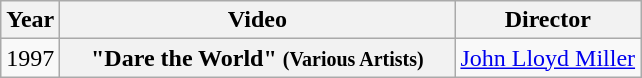<table class="wikitable plainrowheaders">
<tr>
<th>Year</th>
<th style="width:16em;">Video</th>
<th>Director</th>
</tr>
<tr>
<td>1997</td>
<th scope="row">"Dare the World" <small>(Various Artists)</small></th>
<td><a href='#'>John Lloyd Miller</a></td>
</tr>
</table>
